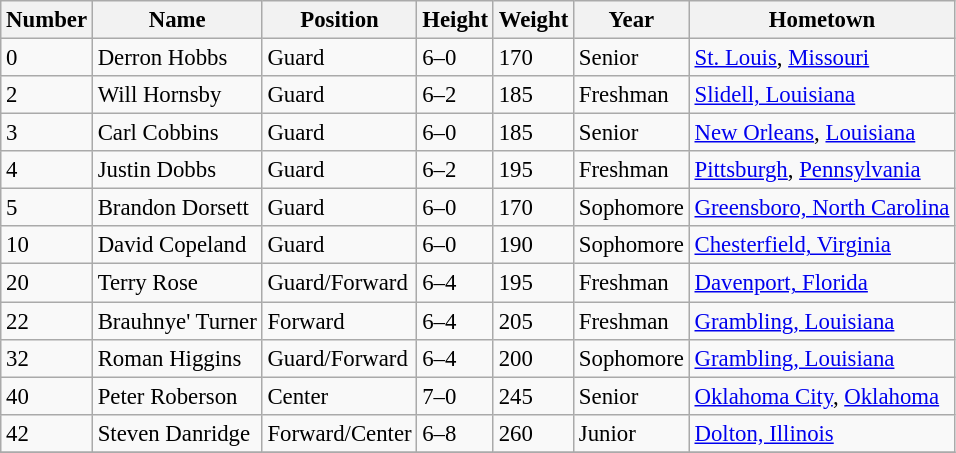<table class="wikitable" style="font-size: 95%;">
<tr>
<th>Number</th>
<th>Name</th>
<th>Position</th>
<th>Height</th>
<th>Weight</th>
<th>Year</th>
<th>Hometown</th>
</tr>
<tr>
<td>0</td>
<td>Derron Hobbs</td>
<td>Guard</td>
<td>6–0</td>
<td>170</td>
<td>Senior</td>
<td><a href='#'>St. Louis</a>, <a href='#'>Missouri</a></td>
</tr>
<tr>
<td>2</td>
<td>Will Hornsby</td>
<td>Guard</td>
<td>6–2</td>
<td>185</td>
<td>Freshman</td>
<td><a href='#'>Slidell, Louisiana</a></td>
</tr>
<tr>
<td>3</td>
<td>Carl Cobbins</td>
<td>Guard</td>
<td>6–0</td>
<td>185</td>
<td>Senior</td>
<td><a href='#'>New Orleans</a>, <a href='#'>Louisiana</a></td>
</tr>
<tr>
<td>4</td>
<td>Justin Dobbs</td>
<td>Guard</td>
<td>6–2</td>
<td>195</td>
<td>Freshman</td>
<td><a href='#'>Pittsburgh</a>, <a href='#'>Pennsylvania</a></td>
</tr>
<tr>
<td>5</td>
<td>Brandon Dorsett</td>
<td>Guard</td>
<td>6–0</td>
<td>170</td>
<td>Sophomore</td>
<td><a href='#'>Greensboro, North Carolina</a></td>
</tr>
<tr>
<td>10</td>
<td>David Copeland</td>
<td>Guard</td>
<td>6–0</td>
<td>190</td>
<td>Sophomore</td>
<td><a href='#'>Chesterfield, Virginia</a></td>
</tr>
<tr>
<td>20</td>
<td>Terry Rose</td>
<td>Guard/Forward</td>
<td>6–4</td>
<td>195</td>
<td>Freshman</td>
<td><a href='#'>Davenport, Florida</a></td>
</tr>
<tr>
<td>22</td>
<td>Brauhnye' Turner</td>
<td>Forward</td>
<td>6–4</td>
<td>205</td>
<td>Freshman</td>
<td><a href='#'>Grambling, Louisiana</a></td>
</tr>
<tr>
<td>32</td>
<td>Roman Higgins</td>
<td>Guard/Forward</td>
<td>6–4</td>
<td>200</td>
<td>Sophomore</td>
<td><a href='#'>Grambling, Louisiana</a></td>
</tr>
<tr>
<td>40</td>
<td>Peter Roberson</td>
<td>Center</td>
<td>7–0</td>
<td>245</td>
<td>Senior</td>
<td><a href='#'>Oklahoma City</a>, <a href='#'>Oklahoma</a></td>
</tr>
<tr>
<td>42</td>
<td>Steven Danridge</td>
<td>Forward/Center</td>
<td>6–8</td>
<td>260</td>
<td>Junior</td>
<td><a href='#'>Dolton, Illinois</a></td>
</tr>
<tr>
</tr>
</table>
